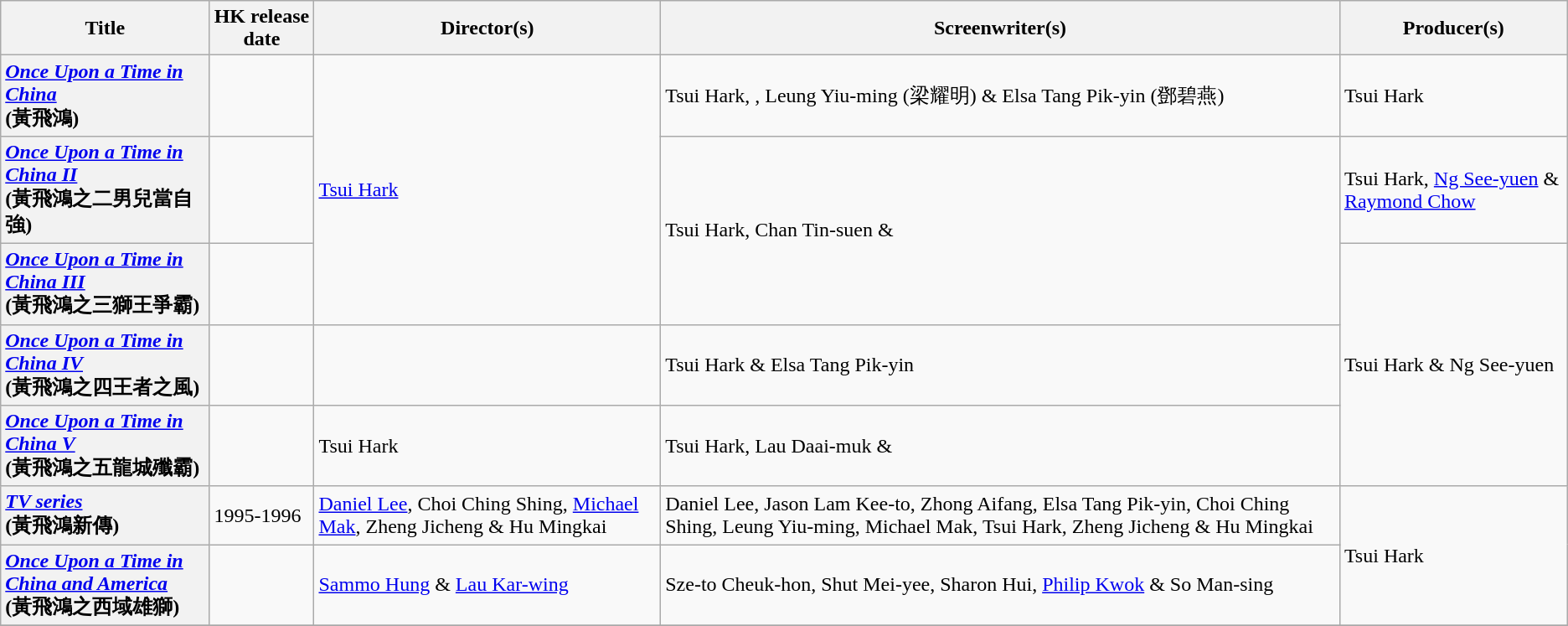<table class="wikitable plainrowheaders">
<tr>
<th scope="col">Title</th>
<th scope="col">HK release date</th>
<th scope="col">Director(s)</th>
<th scope="col">Screenwriter(s)</th>
<th scope="col">Producer(s)</th>
</tr>
<tr>
<th scope="row" style="text-align:left"><em><a href='#'>Once Upon a Time in China</a></em> <br>(黃飛鴻)</th>
<td></td>
<td rowspan="3"><a href='#'>Tsui Hark</a></td>
<td>Tsui Hark, , Leung Yiu-ming (梁耀明) & Elsa Tang Pik-yin (鄧碧燕)</td>
<td>Tsui Hark</td>
</tr>
<tr>
<th scope="row" style="text-align:left"><em><a href='#'>Once Upon a Time in China II</a></em> <br>(黃飛鴻之二男兒當自強)</th>
<td></td>
<td rowspan="2">Tsui Hark, Chan Tin-suen & </td>
<td>Tsui Hark, <a href='#'>Ng See-yuen</a> & <a href='#'>Raymond Chow</a></td>
</tr>
<tr>
<th scope="row" style="text-align:left"><em><a href='#'>Once Upon a Time in China III</a></em> <br>(黃飛鴻之三獅王爭霸)</th>
<td></td>
<td rowspan="3">Tsui Hark & Ng See-yuen</td>
</tr>
<tr>
<th scope="row" style="text-align:left"><em><a href='#'>Once Upon a Time in China IV</a></em> <br>(黃飛鴻之四王者之風)</th>
<td></td>
<td></td>
<td>Tsui Hark & Elsa Tang Pik-yin</td>
</tr>
<tr>
<th scope="row" style="text-align:left"><em><a href='#'>Once Upon a Time in China V</a></em> <br>(黃飛鴻之五龍城殲霸)</th>
<td></td>
<td>Tsui Hark</td>
<td>Tsui Hark, Lau Daai-muk & </td>
</tr>
<tr>
<th scope="row" style="text-align:left"><em><a href='#'>TV series</a></em> <br>(黃飛鴻新傳)</th>
<td>1995-1996</td>
<td><a href='#'>Daniel Lee</a>, Choi Ching Shing, <a href='#'>Michael Mak</a>, Zheng Jicheng & Hu Mingkai</td>
<td>Daniel Lee, Jason Lam Kee-to, Zhong Aifang, Elsa Tang Pik-yin, Choi Ching Shing, Leung Yiu-ming, Michael Mak, Tsui Hark, Zheng Jicheng & Hu Mingkai</td>
<td rowspan="2">Tsui Hark</td>
</tr>
<tr>
<th scope="row" style="text-align:left"><em><a href='#'>Once Upon a Time in China and America</a></em> <br>(黃飛鴻之西域雄獅)</th>
<td></td>
<td><a href='#'>Sammo Hung</a> & <a href='#'>Lau Kar-wing</a></td>
<td>Sze-to Cheuk-hon, Shut Mei-yee, Sharon Hui, <a href='#'>Philip Kwok</a> & So Man-sing</td>
</tr>
<tr>
</tr>
</table>
